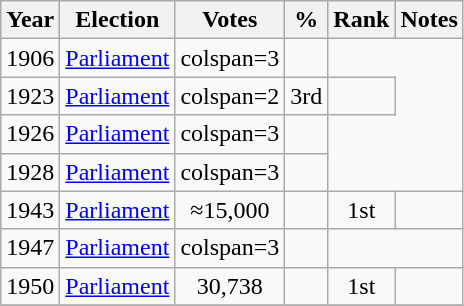<table class="wikitable" style="text-align:center;">
<tr>
<th>Year</th>
<th>Election</th>
<th>Votes</th>
<th>%</th>
<th>Rank</th>
<th>Notes</th>
</tr>
<tr>
<td>1906</td>
<td><a href='#'>Parliament</a></td>
<td>colspan=3 </td>
<td></td>
</tr>
<tr>
<td>1923</td>
<td><a href='#'>Parliament</a></td>
<td>colspan=2 </td>
<td>3rd</td>
<td></td>
</tr>
<tr>
<td>1926</td>
<td><a href='#'>Parliament</a></td>
<td>colspan=3 </td>
<td></td>
</tr>
<tr>
<td>1928</td>
<td><a href='#'>Parliament</a></td>
<td>colspan=3 </td>
<td></td>
</tr>
<tr>
<td>1943</td>
<td><a href='#'>Parliament</a></td>
<td>≈15,000</td>
<td></td>
<td>1st</td>
<td></td>
</tr>
<tr>
<td>1947</td>
<td><a href='#'>Parliament</a></td>
<td>colspan=3 </td>
<td></td>
</tr>
<tr>
<td>1950</td>
<td><a href='#'>Parliament</a></td>
<td>30,738</td>
<td></td>
<td>1st</td>
<td></td>
</tr>
<tr>
</tr>
</table>
